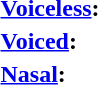<table>
<tr>
<td rowspan="3">          </td>
<th style="text-align: left;"><a href='#'>Voiceless</a>:</th>
<td></td>
</tr>
<tr>
<th style="text-align: left;"><a href='#'>Voiced</a>:</th>
<td></td>
</tr>
<tr>
<th style="text-align: left;"><a href='#'>Nasal</a>:</th>
<td></td>
</tr>
</table>
